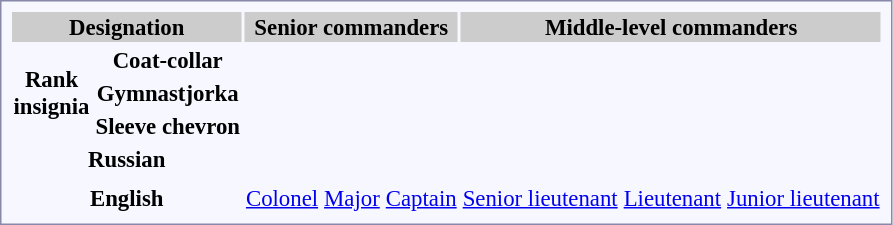<table style="border:1px solid #8888aa; background-color:#f7f8ff; padding:5px; font-size:95%; margin: 0px 12px 12px 0px;">
<tr bgcolor="#CCCCCC">
<th colspan=2>Designation</th>
<th colspan=3><strong>Senior commanders</strong></th>
<th colspan=3><strong>Middle-level commanders</strong></th>
</tr>
<tr style="text-align:center;">
<th rowspan=3>Rank<br>insignia</th>
<th>Coat-collar</th>
<td></td>
<td></td>
<td></td>
<td></td>
<td></td>
<td></td>
</tr>
<tr style="text-align:center;">
<th>Gymnastjorka</th>
<td></td>
<td></td>
<td></td>
<td></td>
<td></td>
<td></td>
</tr>
<tr style="text-align:center;">
<th>Sleeve chevron</th>
<td></td>
<td></td>
<td></td>
<td></td>
<td></td>
<td></td>
</tr>
<tr style="text-align:center;">
<th colspan=2>Russian</th>
<td><br></td>
<td><br></td>
<td><br></td>
<td><br></td>
<td><br></td>
<td><br></td>
</tr>
<tr style="text-align:center;">
<td colspan=8></td>
</tr>
<tr style="text-align:center;">
<th colspan=2>English</th>
<td><a href='#'>Colonel</a></td>
<td><a href='#'>Major</a></td>
<td><a href='#'>Captain</a></td>
<td><a href='#'>Senior lieutenant</a></td>
<td><a href='#'>Lieutenant</a></td>
<td><a href='#'>Junior lieutenant</a><br></td>
</tr>
</table>
